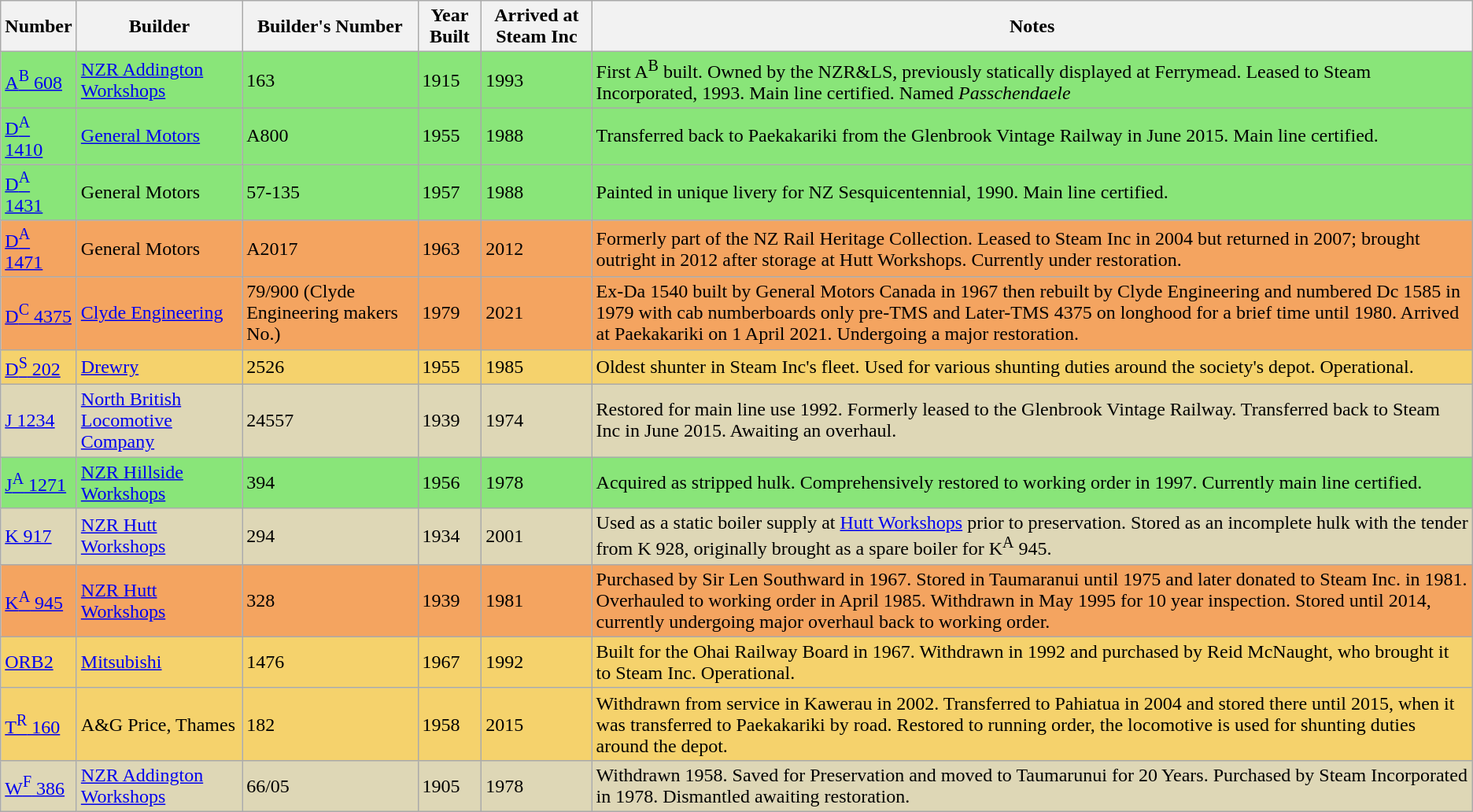<table class="sortable wikitable" border="1">
<tr>
<th>Number</th>
<th>Builder</th>
<th>Builder's Number</th>
<th>Year Built</th>
<th>Arrived at Steam Inc</th>
<th>Notes</th>
</tr>
<tr style="background:#89E579;">
<td><a href='#'>A<sup>B</sup> 608</a></td>
<td><a href='#'>NZR Addington Workshops</a></td>
<td>163</td>
<td>1915</td>
<td>1993</td>
<td>First A<sup>B</sup> built. Owned by the NZR&LS, previously statically displayed at Ferrymead. Leased to Steam Incorporated, 1993. Main line certified. Named <em>Passchendaele</em></td>
</tr>
<tr style="background:#89E579;">
<td><a href='#'>D<sup>A</sup> 1410</a></td>
<td><a href='#'>General Motors</a></td>
<td>A800</td>
<td>1955</td>
<td>1988</td>
<td>Transferred back to Paekakariki from the Glenbrook Vintage Railway in June 2015. Main line certified.</td>
</tr>
<tr style="background:#89E579;">
<td><a href='#'>D<sup>A</sup> 1431</a></td>
<td>General Motors</td>
<td>57-135</td>
<td>1957</td>
<td>1988</td>
<td>Painted in unique livery for NZ Sesquicentennial, 1990. Main line certified.</td>
</tr>
<tr style="background:#f4a460;">
<td><a href='#'>D<sup>A</sup> 1471</a></td>
<td>General Motors</td>
<td>A2017</td>
<td>1963</td>
<td>2012</td>
<td>Formerly part of the NZ Rail Heritage Collection. Leased to Steam Inc in 2004 but returned in 2007; brought outright in 2012 after storage at Hutt Workshops. Currently under restoration.</td>
</tr>
<tr style="background:#f4a460;">
<td><a href='#'>D<sup>C</sup> 4375</a></td>
<td><a href='#'>Clyde Engineering</a></td>
<td>79/900 (Clyde Engineering makers No.)</td>
<td>1979</td>
<td>2021</td>
<td>Ex-Da 1540 built by General Motors Canada in 1967 then rebuilt by Clyde Engineering and numbered Dc 1585 in 1979 with cab numberboards only pre-TMS and Later-TMS 4375 on longhood for a brief time until 1980. Arrived at Paekakariki on 1 April 2021. Undergoing a major restoration.</td>
</tr>
<tr style="background:#F5D26C;">
<td><a href='#'>D<sup>S</sup> 202</a></td>
<td><a href='#'>Drewry</a></td>
<td>2526</td>
<td>1955</td>
<td>1985</td>
<td>Oldest shunter in Steam Inc's fleet. Used for various shunting duties around the society's depot. Operational.</td>
</tr>
<tr style="background:#DED7B6;">
<td><a href='#'>J 1234</a></td>
<td><a href='#'>North British Locomotive Company</a></td>
<td>24557</td>
<td>1939</td>
<td>1974</td>
<td>Restored for main line use 1992. Formerly leased to the Glenbrook Vintage Railway. Transferred back to Steam Inc in June 2015.  Awaiting an overhaul.</td>
</tr>
<tr style="background:#89E579;">
<td><a href='#'>J<sup>A</sup> 1271</a></td>
<td><a href='#'>NZR Hillside Workshops</a></td>
<td>394</td>
<td>1956</td>
<td>1978</td>
<td>Acquired as stripped hulk. Comprehensively restored to working order in 1997. Currently main line certified.</td>
</tr>
<tr style="background:#DED7B6;">
<td><a href='#'>K 917</a></td>
<td><a href='#'>NZR Hutt Workshops</a></td>
<td>294</td>
<td>1934</td>
<td>2001</td>
<td>Used as a static boiler supply at <a href='#'>Hutt Workshops</a> prior to preservation. Stored as an incomplete hulk with the tender from K 928, originally brought as a spare boiler for K<sup>A</sup> 945.</td>
</tr>
<tr style="background:#f4a460;">
<td><a href='#'>K<sup>A</sup> 945</a></td>
<td><a href='#'>NZR Hutt Workshops</a></td>
<td>328</td>
<td>1939</td>
<td>1981</td>
<td>Purchased by Sir Len Southward in 1967. Stored in Taumaranui until 1975 and later donated to Steam Inc. in 1981. Overhauled to working order in April 1985. Withdrawn in May 1995 for 10 year inspection. Stored until 2014, currently undergoing major overhaul back to working order.</td>
</tr>
<tr style="background:#F5D26C;">
<td><a href='#'>ORB2</a></td>
<td><a href='#'>Mitsubishi</a></td>
<td>1476</td>
<td>1967</td>
<td>1992</td>
<td>Built for the Ohai Railway Board in 1967. Withdrawn in 1992 and purchased by Reid McNaught, who brought it to Steam Inc. Operational.</td>
</tr>
<tr style="background:#F5D26C;">
<td><a href='#'>T<sup>R</sup> 160</a></td>
<td>A&G Price, Thames</td>
<td>182</td>
<td>1958</td>
<td>2015</td>
<td>Withdrawn from service in Kawerau in 2002. Transferred to Pahiatua in 2004 and stored there until 2015, when it was transferred to Paekakariki by road. Restored to running order, the locomotive is used for shunting duties around the depot.</td>
</tr>
<tr style="background:#DED7B6;">
<td><a href='#'>W<sup>F</sup> 386</a></td>
<td><a href='#'>NZR Addington Workshops</a></td>
<td>66/05</td>
<td>1905</td>
<td>1978</td>
<td>Withdrawn 1958. Saved for Preservation and moved to Taumarunui for 20 Years. Purchased by Steam Incorporated in 1978. Dismantled awaiting restoration.</td>
</tr>
</table>
